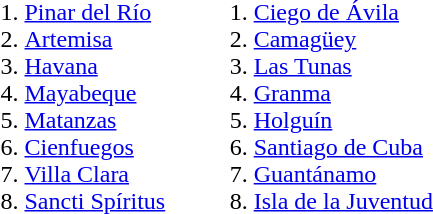<table class="background:transparent">
<tr>
<td style="padding-right:1em;"><br><ol>
<li><a href='#'>Pinar del Río</a></li>
<li><a href='#'>Artemisa</a></li>
<li><a href='#'>Havana</a></li>
<li><a href='#'>Mayabeque</a></li>
<li><a href='#'>Matanzas</a></li>
<li><a href='#'>Cienfuegos</a></li>
<li><a href='#'>Villa Clara</a></li>
<li><a href='#'>Sancti Spíritus</a></li>
</ol></td>
<td><br><ol>
<li><a href='#'>Ciego de Ávila</a></li>
<li><a href='#'>Camagüey</a></li>
<li><a href='#'>Las Tunas</a></li>
<li><a href='#'>Granma</a></li>
<li><a href='#'>Holguín</a></li>
<li><a href='#'>Santiago de Cuba</a></li>
<li><a href='#'>Guantánamo</a></li>
<li><a href='#'>Isla de la Juventud</a></li>
</ol></td>
<td></td>
</tr>
</table>
